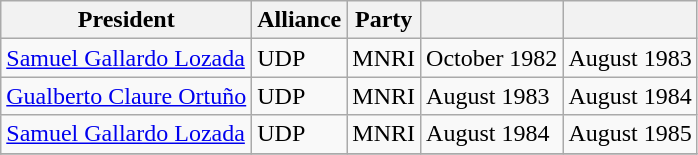<table class="wikitable">
<tr>
<th>President</th>
<th>Alliance</th>
<th>Party</th>
<th></th>
<th></th>
</tr>
<tr>
<td><a href='#'>Samuel Gallardo Lozada</a></td>
<td>UDP</td>
<td>MNRI</td>
<td>October 1982</td>
<td>August 1983</td>
</tr>
<tr>
<td><a href='#'>Gualberto Claure Ortuño</a></td>
<td>UDP</td>
<td>MNRI</td>
<td>August 1983</td>
<td>August 1984</td>
</tr>
<tr>
<td><a href='#'>Samuel Gallardo Lozada</a></td>
<td>UDP</td>
<td>MNRI</td>
<td>August 1984</td>
<td>August 1985</td>
</tr>
<tr>
</tr>
</table>
